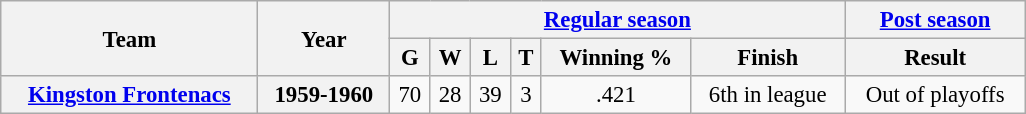<table class="wikitable" style="font-size: 95%; text-align:center; width:45em;">
<tr>
<th rowspan="2">Team</th>
<th rowspan="2">Year</th>
<th colspan="6"><a href='#'>Regular season</a></th>
<th colspan="1"><a href='#'>Post season</a></th>
</tr>
<tr>
<th>G</th>
<th>W</th>
<th>L</th>
<th>T</th>
<th>Winning %</th>
<th>Finish</th>
<th>Result</th>
</tr>
<tr>
<th><a href='#'>Kingston Frontenacs</a></th>
<th>1959-1960</th>
<td>70</td>
<td>28</td>
<td>39</td>
<td>3</td>
<td>.421</td>
<td>6th in league</td>
<td>Out of playoffs</td>
</tr>
</table>
